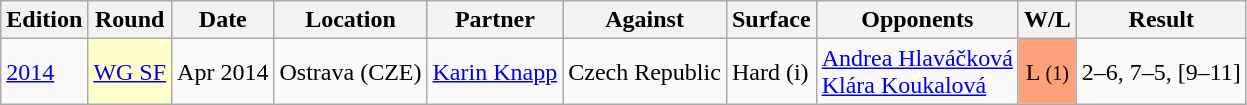<table class="wikitable">
<tr>
<th>Edition</th>
<th>Round</th>
<th>Date</th>
<th>Location</th>
<th>Partner</th>
<th>Against</th>
<th>Surface</th>
<th>Opponents</th>
<th>W/L</th>
<th>Result</th>
</tr>
<tr>
<td><a href='#'>2014</a></td>
<td bgcolor=ffffcc><a href='#'>WG SF</a></td>
<td>Apr 2014</td>
<td>Ostrava (CZE)</td>
<td><a href='#'>Karin Knapp</a></td>
<td> Czech Republic</td>
<td>Hard (i)</td>
<td><a href='#'>Andrea Hlaváčková</a><br> <a href='#'>Klára Koukalová</a></td>
<td bgcolor=ffa07a align=center>L <small>(1)</small></td>
<td>2–6, 7–5, [9–11]</td>
</tr>
</table>
